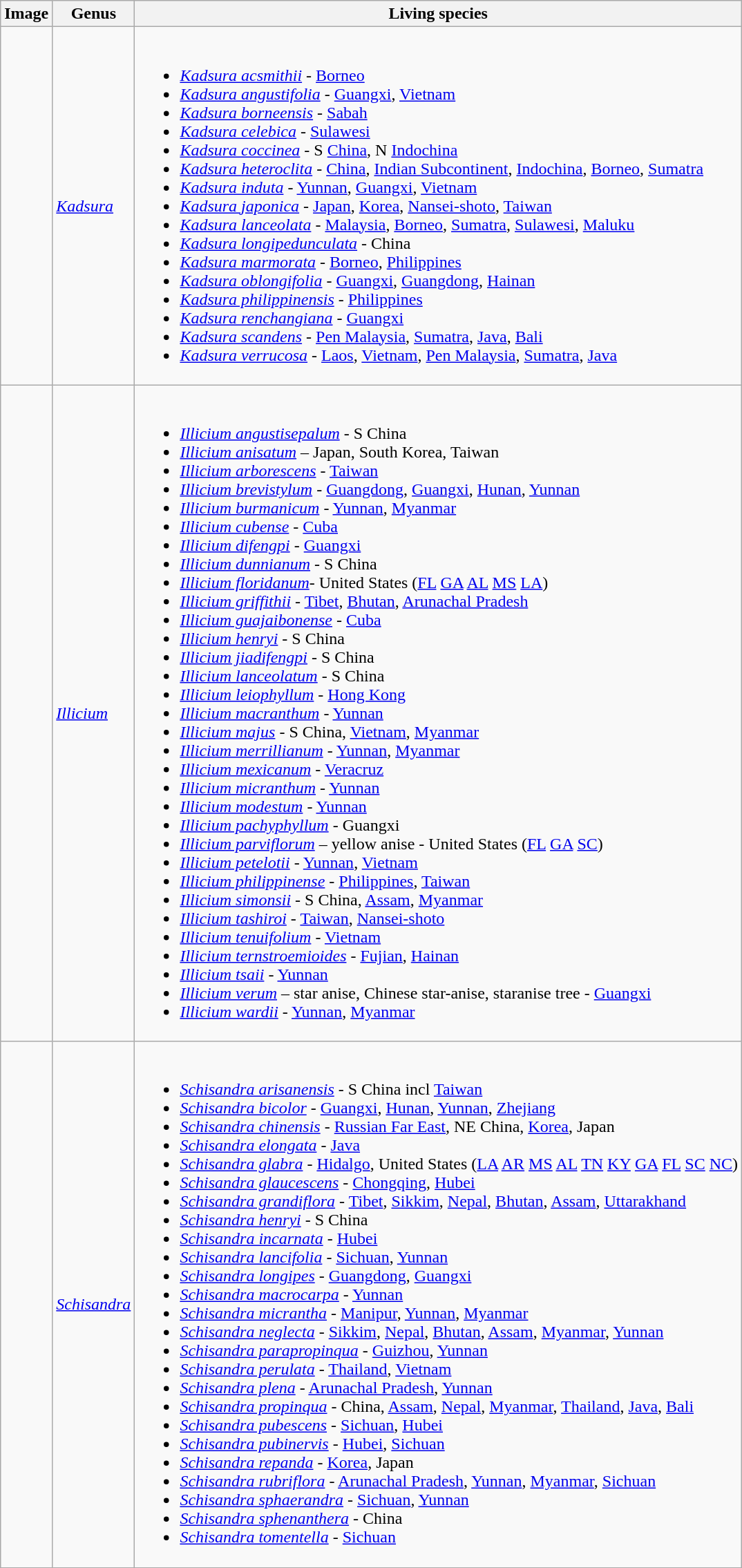<table class="wikitable">
<tr>
<th>Image</th>
<th>Genus</th>
<th>Living species</th>
</tr>
<tr>
<td></td>
<td><em><a href='#'>Kadsura</a></em> </td>
<td><br><ul><li><em><a href='#'>Kadsura acsmithii</a></em> - <a href='#'>Borneo</a></li><li><em><a href='#'>Kadsura angustifolia</a></em> - <a href='#'>Guangxi</a>, <a href='#'>Vietnam</a></li><li><em><a href='#'>Kadsura borneensis</a></em> - <a href='#'>Sabah</a></li><li><em><a href='#'>Kadsura celebica</a></em> - <a href='#'>Sulawesi</a></li><li><em><a href='#'>Kadsura coccinea</a></em> - S <a href='#'>China</a>, N <a href='#'>Indochina</a></li><li><em><a href='#'>Kadsura heteroclita</a></em> - <a href='#'>China</a>, <a href='#'>Indian Subcontinent</a>, <a href='#'>Indochina</a>, <a href='#'>Borneo</a>, <a href='#'>Sumatra</a></li><li><em><a href='#'>Kadsura induta</a></em> - <a href='#'>Yunnan</a>, <a href='#'>Guangxi</a>, <a href='#'>Vietnam</a></li><li><em><a href='#'>Kadsura japonica</a></em> - <a href='#'>Japan</a>, <a href='#'>Korea</a>, <a href='#'>Nansei-shoto</a>, <a href='#'>Taiwan</a></li><li><em><a href='#'>Kadsura lanceolata</a></em> - <a href='#'>Malaysia</a>, <a href='#'>Borneo</a>, <a href='#'>Sumatra</a>, <a href='#'>Sulawesi</a>, <a href='#'>Maluku</a></li><li><em><a href='#'>Kadsura longipedunculata</a></em> - China</li><li><em><a href='#'>Kadsura marmorata</a></em> - <a href='#'>Borneo</a>, <a href='#'>Philippines</a></li><li><em><a href='#'>Kadsura oblongifolia</a></em> - <a href='#'>Guangxi</a>, <a href='#'>Guangdong</a>, <a href='#'>Hainan</a></li><li><em><a href='#'>Kadsura philippinensis</a></em> - <a href='#'>Philippines</a></li><li><em><a href='#'>Kadsura renchangiana</a></em> - <a href='#'>Guangxi</a></li><li><em><a href='#'>Kadsura scandens</a></em> - <a href='#'>Pen Malaysia</a>, <a href='#'>Sumatra</a>, <a href='#'>Java</a>, <a href='#'>Bali</a></li><li><em><a href='#'>Kadsura verrucosa</a></em> - <a href='#'>Laos</a>, <a href='#'>Vietnam</a>, <a href='#'>Pen Malaysia</a>, <a href='#'>Sumatra</a>, <a href='#'>Java</a></li></ul></td>
</tr>
<tr>
<td></td>
<td><em><a href='#'>Illicium</a></em> </td>
<td><br><ul><li><em><a href='#'>Illicium angustisepalum</a></em> - S China</li><li><em><a href='#'>Illicium anisatum</a></em> – Japan, South Korea, Taiwan</li><li><em><a href='#'>Illicium arborescens</a></em> - <a href='#'>Taiwan</a></li><li><em><a href='#'>Illicium brevistylum</a></em> - <a href='#'>Guangdong</a>, <a href='#'>Guangxi</a>, <a href='#'>Hunan</a>, <a href='#'>Yunnan</a></li><li><em><a href='#'>Illicium burmanicum</a></em> - <a href='#'>Yunnan</a>, <a href='#'>Myanmar</a></li><li><em><a href='#'>Illicium cubense</a></em> - <a href='#'>Cuba</a></li><li><em><a href='#'>Illicium difengpi</a></em> - <a href='#'>Guangxi</a></li><li><em><a href='#'>Illicium dunnianum</a></em> - S China</li><li><em><a href='#'>Illicium floridanum</a></em>- United States (<a href='#'>FL</a> <a href='#'>GA</a> <a href='#'>AL</a> <a href='#'>MS</a> <a href='#'>LA</a>)</li><li><em><a href='#'>Illicium griffithii</a></em> - <a href='#'>Tibet</a>, <a href='#'>Bhutan</a>, <a href='#'>Arunachal Pradesh</a></li><li><em><a href='#'>Illicium guajaibonense</a></em> - <a href='#'>Cuba</a></li><li><em><a href='#'>Illicium henryi</a></em> - S China</li><li><em><a href='#'>Illicium jiadifengpi</a></em> - S China</li><li><em><a href='#'>Illicium lanceolatum</a></em> - S China</li><li><em><a href='#'>Illicium leiophyllum</a></em> - <a href='#'>Hong Kong</a></li><li><em><a href='#'>Illicium macranthum</a></em> - <a href='#'>Yunnan</a></li><li><em><a href='#'>Illicium majus</a></em> - S China, <a href='#'>Vietnam</a>, <a href='#'>Myanmar</a></li><li><em><a href='#'>Illicium merrillianum</a></em> - <a href='#'>Yunnan</a>, <a href='#'>Myanmar</a></li><li><em><a href='#'>Illicium mexicanum</a></em> - <a href='#'>Veracruz</a></li><li><em><a href='#'>Illicium micranthum</a></em> - <a href='#'>Yunnan</a></li><li><em><a href='#'>Illicium modestum</a></em> - <a href='#'>Yunnan</a></li><li><em><a href='#'>Illicium pachyphyllum</a></em> - Guangxi</li><li><em><a href='#'>Illicium parviflorum</a></em> – yellow anise - United States (<a href='#'>FL</a> <a href='#'>GA</a> <a href='#'>SC</a>)</li><li><em><a href='#'>Illicium petelotii</a></em> - <a href='#'>Yunnan</a>, <a href='#'>Vietnam</a></li><li><em><a href='#'>Illicium philippinense</a></em> - <a href='#'>Philippines</a>, <a href='#'>Taiwan</a></li><li><em><a href='#'>Illicium simonsii</a></em> - S China, <a href='#'>Assam</a>, <a href='#'>Myanmar</a></li><li><em><a href='#'>Illicium tashiroi</a></em> - <a href='#'>Taiwan</a>, <a href='#'>Nansei-shoto</a></li><li><em><a href='#'>Illicium tenuifolium</a></em> - <a href='#'>Vietnam</a></li><li><em><a href='#'>Illicium ternstroemioides</a></em> - <a href='#'>Fujian</a>, <a href='#'>Hainan</a></li><li><em><a href='#'>Illicium tsaii</a></em> - <a href='#'>Yunnan</a></li><li><em><a href='#'>Illicium verum</a></em> – star anise, Chinese star-anise, staranise tree - <a href='#'>Guangxi</a></li><li><em><a href='#'>Illicium wardii</a></em> - <a href='#'>Yunnan</a>, <a href='#'>Myanmar</a></li></ul></td>
</tr>
<tr>
<td></td>
<td><em><a href='#'>Schisandra</a></em> </td>
<td><br><ul><li><em><a href='#'>Schisandra arisanensis</a></em> - S China incl <a href='#'>Taiwan</a></li><li><em><a href='#'>Schisandra bicolor</a></em> - <a href='#'>Guangxi</a>, <a href='#'>Hunan</a>, <a href='#'>Yunnan</a>, <a href='#'>Zhejiang</a></li><li><em><a href='#'>Schisandra chinensis</a></em> - <a href='#'>Russian Far East</a>, NE China, <a href='#'>Korea</a>, Japan</li><li><em><a href='#'>Schisandra elongata</a></em> - <a href='#'>Java</a></li><li><em><a href='#'>Schisandra glabra</a></em> - <a href='#'>Hidalgo</a>, United States (<a href='#'>LA</a> <a href='#'>AR</a> <a href='#'>MS</a> <a href='#'>AL</a> <a href='#'>TN</a> <a href='#'>KY</a> <a href='#'>GA</a> <a href='#'>FL</a> <a href='#'>SC</a> <a href='#'>NC</a>)</li><li><em><a href='#'>Schisandra glaucescens</a></em> - <a href='#'>Chongqing</a>, <a href='#'>Hubei</a></li><li><em><a href='#'>Schisandra grandiflora</a></em> - <a href='#'>Tibet</a>, <a href='#'>Sikkim</a>, <a href='#'>Nepal</a>, <a href='#'>Bhutan</a>, <a href='#'>Assam</a>, <a href='#'>Uttarakhand</a></li><li><em><a href='#'>Schisandra henryi</a></em> - S China</li><li><em><a href='#'>Schisandra incarnata</a></em> - <a href='#'>Hubei</a></li><li><em><a href='#'>Schisandra lancifolia</a></em> - <a href='#'>Sichuan</a>, <a href='#'>Yunnan</a></li><li><em><a href='#'>Schisandra longipes</a></em> - <a href='#'>Guangdong</a>, <a href='#'>Guangxi</a></li><li><em><a href='#'>Schisandra macrocarpa</a></em> - <a href='#'>Yunnan</a></li><li><em><a href='#'>Schisandra micrantha</a></em> - <a href='#'>Manipur</a>, <a href='#'>Yunnan</a>, <a href='#'>Myanmar</a></li><li><em><a href='#'>Schisandra neglecta</a></em> - <a href='#'>Sikkim</a>, <a href='#'>Nepal</a>, <a href='#'>Bhutan</a>, <a href='#'>Assam</a>, <a href='#'>Myanmar</a>, <a href='#'>Yunnan</a></li><li><em><a href='#'>Schisandra parapropinqua</a></em> - <a href='#'>Guizhou</a>, <a href='#'>Yunnan</a></li><li><em><a href='#'>Schisandra perulata</a></em> - <a href='#'>Thailand</a>, <a href='#'>Vietnam</a></li><li><em><a href='#'>Schisandra plena</a></em> - <a href='#'>Arunachal Pradesh</a>, <a href='#'>Yunnan</a></li><li><em><a href='#'>Schisandra propinqua</a></em> - China, <a href='#'>Assam</a>, <a href='#'>Nepal</a>, <a href='#'>Myanmar</a>, <a href='#'>Thailand</a>, <a href='#'>Java</a>, <a href='#'>Bali</a></li><li><em><a href='#'>Schisandra pubescens</a></em> - <a href='#'>Sichuan</a>, <a href='#'>Hubei</a></li><li><em><a href='#'>Schisandra pubinervis</a></em> - <a href='#'>Hubei</a>, <a href='#'>Sichuan</a></li><li><em><a href='#'>Schisandra repanda</a></em> - <a href='#'>Korea</a>, Japan</li><li><em><a href='#'>Schisandra rubriflora</a></em>  - <a href='#'>Arunachal Pradesh</a>, <a href='#'>Yunnan</a>, <a href='#'>Myanmar</a>, <a href='#'>Sichuan</a></li><li><em><a href='#'>Schisandra sphaerandra</a></em> - <a href='#'>Sichuan</a>, <a href='#'>Yunnan</a></li><li><em><a href='#'>Schisandra sphenanthera</a></em> - China</li><li><em><a href='#'>Schisandra tomentella</a></em> - <a href='#'>Sichuan</a></li></ul></td>
</tr>
<tr>
</tr>
</table>
